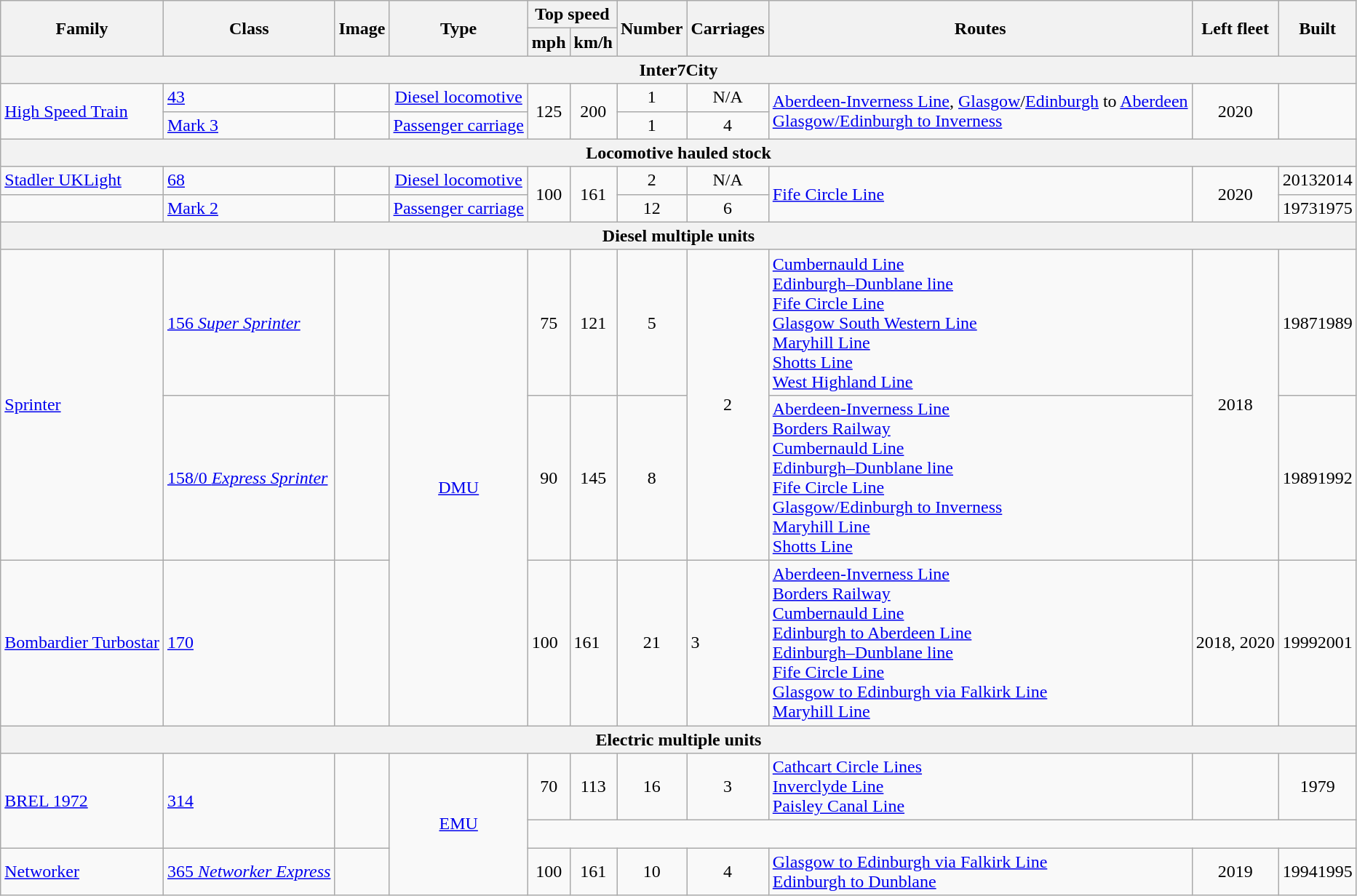<table class="wikitable">
<tr>
<th rowspan="2">Family</th>
<th rowspan="2">Class</th>
<th rowspan="2">Image</th>
<th rowspan="2">Type</th>
<th colspan="2">Top speed</th>
<th rowspan="2">Number</th>
<th rowspan="2">Carriages</th>
<th rowspan="2">Routes</th>
<th rowspan="2">Left fleet</th>
<th rowspan="2">Built</th>
</tr>
<tr>
<th>mph</th>
<th>km/h</th>
</tr>
<tr>
<th colspan="12">Inter7City</th>
</tr>
<tr>
<td rowspan="2"><a href='#'>High Speed Train</a></td>
<td><a href='#'>43</a></td>
<td></td>
<td align=center><a href='#'>Diesel locomotive</a></td>
<td rowspan="2" align="center">125</td>
<td rowspan="2" align="center">200</td>
<td align=center>1</td>
<td align=center>N/A</td>
<td rowspan="2"><a href='#'>Aberdeen-Inverness Line</a>, <a href='#'>Glasgow</a>/<a href='#'>Edinburgh</a> to <a href='#'>Aberdeen</a><br><a href='#'>Glasgow/Edinburgh to Inverness</a></td>
<td rowspan="2" align="center">2020</td>
<td rowspan="2" align="center"></td>
</tr>
<tr>
<td><a href='#'>Mark 3</a></td>
<td></td>
<td align="center"><a href='#'>Passenger carriage</a></td>
<td align="center">1</td>
<td align="center">4</td>
</tr>
<tr>
<th colspan="12">Locomotive hauled stock</th>
</tr>
<tr>
<td><a href='#'>Stadler UKLight</a></td>
<td><a href='#'>68</a></td>
<td></td>
<td rowspan="1" align=center><a href='#'>Diesel locomotive</a></td>
<td rowspan="2" align="center">100</td>
<td rowspan="2" align="center">161</td>
<td align=center>2</td>
<td align=center>N/A</td>
<td rowspan="2"><a href='#'>Fife Circle Line</a></td>
<td rowspan="2" align="center">2020</td>
<td align=center>20132014</td>
</tr>
<tr>
<td></td>
<td><a href='#'>Mark 2</a></td>
<td></td>
<td align="center"><a href='#'>Passenger carriage</a></td>
<td align="center">12</td>
<td align="center">6</td>
<td align=center>19731975</td>
</tr>
<tr>
<th colspan="12">Diesel multiple units</th>
</tr>
<tr>
<td rowspan="2"><a href='#'>Sprinter</a></td>
<td><a href='#'>156 <em>Super Sprinter</em></a></td>
<td></td>
<td rowspan="3" align="center"><a href='#'>DMU</a></td>
<td align=center>75</td>
<td align=center>121</td>
<td align=center>5</td>
<td rowspan="2" align=center>2</td>
<td><a href='#'>Cumbernauld Line</a><br><a href='#'>Edinburgh–Dunblane line</a><br><a href='#'>Fife Circle Line</a><br><a href='#'>Glasgow South Western Line</a><br><a href='#'>Maryhill Line</a><br><a href='#'>Shotts Line</a><br><a href='#'>West Highland Line</a></td>
<td rowspan="2" align=center>2018</td>
<td align=center>19871989</td>
</tr>
<tr>
<td><a href='#'>158/0 <em>Express Sprinter</em></a></td>
<td></td>
<td align=center>90</td>
<td align=center>145</td>
<td align=center>8</td>
<td><a href='#'>Aberdeen-Inverness Line</a><br><a href='#'>Borders Railway</a><br><a href='#'>Cumbernauld Line</a><br><a href='#'>Edinburgh–Dunblane line</a><br><a href='#'>Fife Circle Line</a><br><a href='#'>Glasgow/Edinburgh to Inverness</a><br><a href='#'>Maryhill Line</a><br><a href='#'>Shotts Line</a></td>
<td align=center>19891992</td>
</tr>
<tr>
<td><a href='#'>Bombardier Turbostar</a></td>
<td><a href='#'>170</a></td>
<td></td>
<td>100</td>
<td>161</td>
<td align="center">21</td>
<td>3</td>
<td><a href='#'>Aberdeen-Inverness Line</a><br><a href='#'>Borders Railway</a><br><a href='#'>Cumbernauld Line</a><br><a href='#'>Edinburgh to Aberdeen Line</a><br><a href='#'>Edinburgh–Dunblane line</a><br><a href='#'>Fife Circle Line</a><br><a href='#'>Glasgow to Edinburgh via Falkirk Line</a><br><a href='#'>Maryhill Line</a></td>
<td align="center">2018, 2020</td>
<td align="center">19992001</td>
</tr>
<tr>
<th colspan="12">Electric multiple units</th>
</tr>
<tr>
<td rowspan="2"><a href='#'>BREL 1972</a></td>
<td rowspan="2"><a href='#'>314</a></td>
<td rowspan="2"></td>
<td rowspan="3" align="center"><a href='#'>EMU</a></td>
<td align=center>70</td>
<td align=center>113</td>
<td align=center>16</td>
<td align=center>3</td>
<td><a href='#'>Cathcart Circle Lines</a><br><a href='#'>Inverclyde Line</a><br><a href='#'>Paisley Canal Line</a></td>
<td align=center></td>
<td align=center>1979</td>
</tr>
<tr>
<td colspan="8"><br></td>
</tr>
<tr>
<td><a href='#'>Networker</a></td>
<td><a href='#'>365 <em>Networker Express</em></a></td>
<td></td>
<td align=center>100</td>
<td align=center>161</td>
<td align=center>10</td>
<td align=center>4</td>
<td><a href='#'>Glasgow to Edinburgh via Falkirk Line</a><br><a href='#'>Edinburgh to Dunblane</a></td>
<td align=center>2019</td>
<td align=center>19941995</td>
</tr>
</table>
